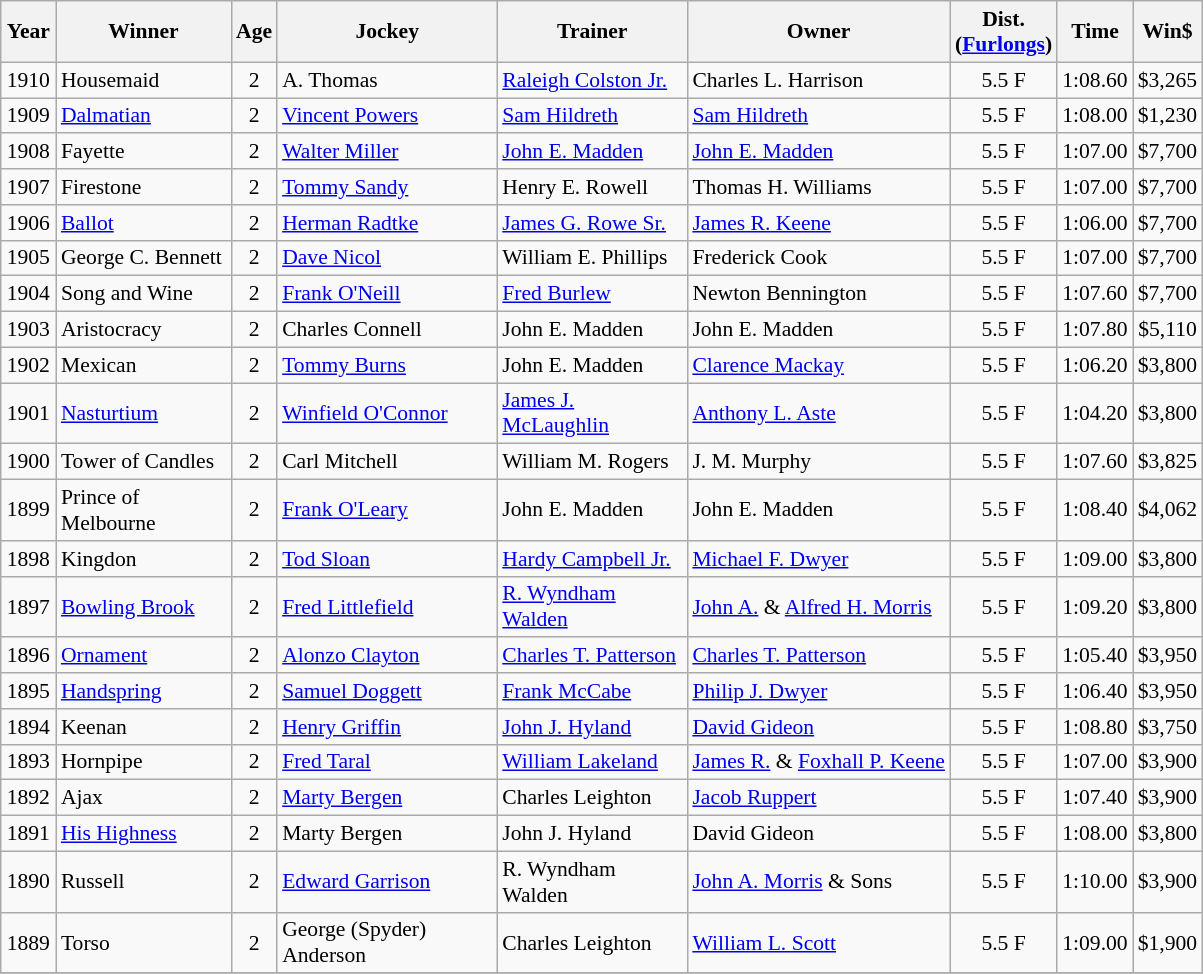<table class="wikitable sortable" style="font-size:90%">
<tr>
<th style="width:30px">Year<br></th>
<th style="width:110px">Winner<br></th>
<th style="width:20px">Age<br></th>
<th style="width:140px">Jockey<br></th>
<th style="width:120px">Trainer<br></th>
<th>Owner<br></th>
<th style="width:25px">Dist.<br> <span>(<a href='#'>Furlongs</a>)</span></th>
<th style="width:25px">Time<br></th>
<th style="width:25px">Win$</th>
</tr>
<tr>
<td align=center>1910</td>
<td>Housemaid</td>
<td align=center>2</td>
<td>A. Thomas</td>
<td><a href='#'>Raleigh Colston Jr.</a></td>
<td>Charles L. Harrison</td>
<td align=center>5.5 F</td>
<td align=center>1:08.60</td>
<td align=center>$3,265</td>
</tr>
<tr>
<td align=center>1909</td>
<td><a href='#'>Dalmatian</a></td>
<td align=center>2</td>
<td><a href='#'>Vincent Powers</a></td>
<td><a href='#'>Sam Hildreth</a></td>
<td><a href='#'>Sam Hildreth</a></td>
<td align=center>5.5 F</td>
<td align=center>1:08.00</td>
<td align=center>$1,230</td>
</tr>
<tr>
<td align=center>1908</td>
<td>Fayette</td>
<td align=center>2</td>
<td><a href='#'>Walter Miller</a></td>
<td><a href='#'>John E. Madden</a></td>
<td><a href='#'>John E. Madden</a></td>
<td align=center>5.5 F</td>
<td align=center>1:07.00</td>
<td align=center>$7,700</td>
</tr>
<tr>
<td align=center>1907</td>
<td>Firestone</td>
<td align=center>2</td>
<td><a href='#'>Tommy Sandy</a></td>
<td>Henry E. Rowell</td>
<td>Thomas H. Williams</td>
<td align=center>5.5 F</td>
<td align=center>1:07.00</td>
<td align=center>$7,700</td>
</tr>
<tr>
<td align=center>1906</td>
<td><a href='#'>Ballot</a></td>
<td align=center>2</td>
<td><a href='#'>Herman Radtke</a></td>
<td><a href='#'>James G. Rowe Sr.</a></td>
<td><a href='#'>James R. Keene</a></td>
<td align=center>5.5 F</td>
<td align=center>1:06.00</td>
<td align=center>$7,700</td>
</tr>
<tr>
<td align=center>1905</td>
<td>George C. Bennett</td>
<td align=center>2</td>
<td><a href='#'>Dave Nicol</a></td>
<td>William E. Phillips</td>
<td>Frederick Cook</td>
<td align=center>5.5 F</td>
<td align=center>1:07.00</td>
<td align=center>$7,700</td>
</tr>
<tr>
<td align=center>1904</td>
<td>Song and Wine</td>
<td align=center>2</td>
<td><a href='#'>Frank O'Neill</a></td>
<td><a href='#'>Fred Burlew</a></td>
<td>Newton Bennington</td>
<td align=center>5.5 F</td>
<td align=center>1:07.60</td>
<td align=center>$7,700</td>
</tr>
<tr>
<td align=center>1903</td>
<td>Aristocracy</td>
<td align=center>2</td>
<td>Charles Connell</td>
<td>John E. Madden</td>
<td>John E. Madden</td>
<td align=center>5.5 F</td>
<td align=center>1:07.80</td>
<td align=center>$5,110</td>
</tr>
<tr>
<td align=center>1902</td>
<td>Mexican</td>
<td align=center>2</td>
<td><a href='#'>Tommy Burns</a></td>
<td>John E. Madden</td>
<td><a href='#'>Clarence Mackay</a></td>
<td align=center>5.5 F</td>
<td align=center>1:06.20</td>
<td align=center>$3,800</td>
</tr>
<tr>
<td align=center>1901</td>
<td><a href='#'>Nasturtium</a></td>
<td align=center>2</td>
<td><a href='#'>Winfield O'Connor</a></td>
<td><a href='#'>James J. McLaughlin</a></td>
<td><a href='#'>Anthony L. Aste</a></td>
<td align=center>5.5 F</td>
<td align=center>1:04.20</td>
<td align=center>$3,800</td>
</tr>
<tr>
<td align=center>1900</td>
<td>Tower of Candles</td>
<td align=center>2</td>
<td>Carl Mitchell</td>
<td>William M. Rogers</td>
<td>J. M. Murphy</td>
<td align=center>5.5 F</td>
<td align=center>1:07.60</td>
<td align=center>$3,825</td>
</tr>
<tr>
<td align=center>1899</td>
<td>Prince of Melbourne</td>
<td align=center>2</td>
<td><a href='#'>Frank O'Leary</a></td>
<td>John E. Madden</td>
<td>John E. Madden</td>
<td align=center>5.5 F</td>
<td align=center>1:08.40</td>
<td align=center>$4,062</td>
</tr>
<tr>
<td align=center>1898</td>
<td>Kingdon</td>
<td align=center>2</td>
<td><a href='#'>Tod Sloan</a></td>
<td><a href='#'>Hardy Campbell Jr.</a></td>
<td><a href='#'>Michael F. Dwyer</a></td>
<td align=center>5.5 F</td>
<td align=center>1:09.00</td>
<td align=center>$3,800</td>
</tr>
<tr>
<td align=center>1897</td>
<td><a href='#'>Bowling Brook</a></td>
<td align=center>2</td>
<td><a href='#'>Fred Littlefield</a></td>
<td><a href='#'>R. Wyndham Walden</a></td>
<td><a href='#'>John A.</a> & <a href='#'>Alfred H. Morris</a></td>
<td align=center>5.5 F</td>
<td align=center>1:09.20</td>
<td align=center>$3,800</td>
</tr>
<tr>
<td align=center>1896</td>
<td><a href='#'>Ornament</a></td>
<td align=center>2</td>
<td><a href='#'>Alonzo Clayton</a></td>
<td><a href='#'>Charles T. Patterson</a></td>
<td><a href='#'>Charles T. Patterson</a></td>
<td align=center>5.5 F</td>
<td align=center>1:05.40</td>
<td align=center>$3,950</td>
</tr>
<tr>
<td align=center>1895</td>
<td><a href='#'>Handspring</a></td>
<td align=center>2</td>
<td><a href='#'>Samuel Doggett</a></td>
<td><a href='#'>Frank McCabe</a></td>
<td><a href='#'>Philip J. Dwyer</a></td>
<td align=center>5.5 F</td>
<td align=center>1:06.40</td>
<td align=center>$3,950</td>
</tr>
<tr>
<td align=center>1894</td>
<td>Keenan</td>
<td align=center>2</td>
<td><a href='#'>Henry Griffin</a></td>
<td><a href='#'>John J. Hyland</a></td>
<td><a href='#'>David Gideon</a></td>
<td align=center>5.5 F</td>
<td align=center>1:08.80</td>
<td align=center>$3,750</td>
</tr>
<tr>
<td align=center>1893</td>
<td>Hornpipe</td>
<td align=center>2</td>
<td><a href='#'>Fred Taral</a></td>
<td><a href='#'>William Lakeland</a></td>
<td><a href='#'>James R.</a> & <a href='#'>Foxhall P. Keene</a></td>
<td align=center>5.5 F</td>
<td align=center>1:07.00</td>
<td align=center>$3,900</td>
</tr>
<tr>
<td align=center>1892</td>
<td>Ajax</td>
<td align=center>2</td>
<td><a href='#'>Marty Bergen</a></td>
<td>Charles Leighton</td>
<td><a href='#'>Jacob Ruppert</a></td>
<td align=center>5.5 F</td>
<td align=center>1:07.40</td>
<td align=center>$3,900</td>
</tr>
<tr>
<td align=center>1891</td>
<td><a href='#'>His Highness</a></td>
<td align=center>2</td>
<td>Marty Bergen</td>
<td>John J. Hyland</td>
<td>David Gideon</td>
<td align=center>5.5 F</td>
<td align=center>1:08.00</td>
<td align=center>$3,800</td>
</tr>
<tr>
<td align=center>1890</td>
<td>Russell</td>
<td align=center>2</td>
<td><a href='#'>Edward Garrison</a></td>
<td>R. Wyndham Walden</td>
<td><a href='#'>John A. Morris</a> & Sons</td>
<td align=center>5.5 F</td>
<td align=center>1:10.00</td>
<td align=center>$3,900</td>
</tr>
<tr>
<td align=center>1889</td>
<td>Torso</td>
<td align=center>2</td>
<td>George (Spyder) Anderson</td>
<td>Charles Leighton</td>
<td><a href='#'>William L. Scott</a></td>
<td align=center>5.5 F</td>
<td align=center>1:09.00</td>
<td align=center>$1,900</td>
</tr>
<tr>
</tr>
</table>
